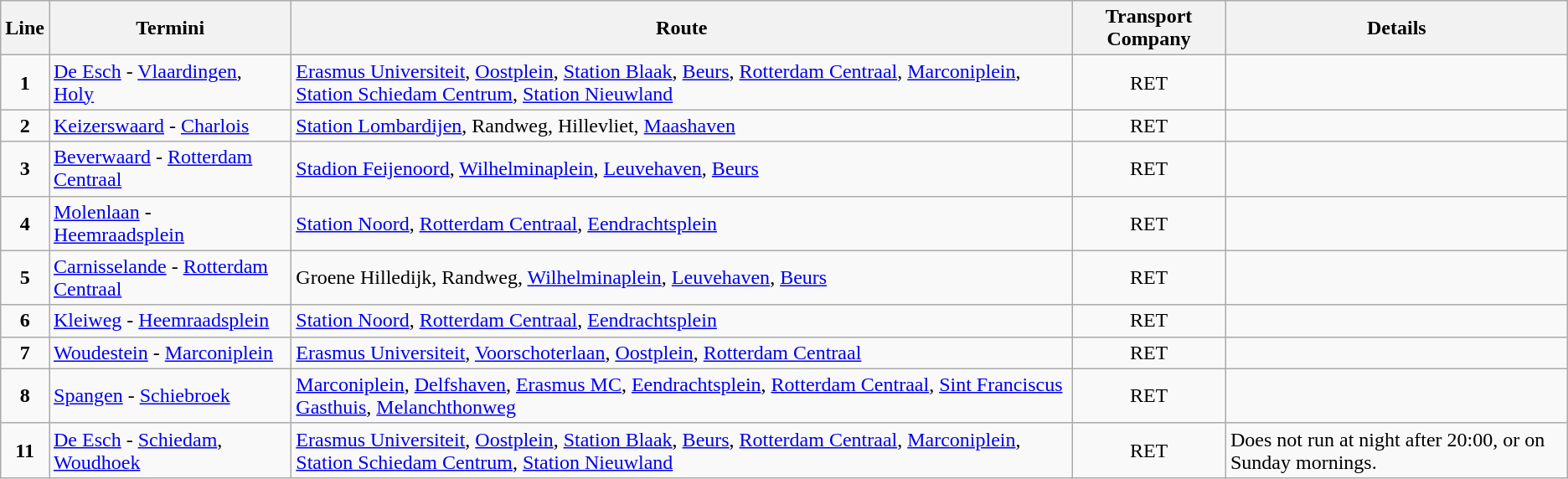<table class="wikitable">
<tr>
<th>Line</th>
<th>Termini</th>
<th>Route</th>
<th>Transport Company</th>
<th>Details</th>
</tr>
<tr>
<td style="text-align:center;"><strong><span> 1 </span></strong></td>
<td><a href='#'>De Esch</a> - <a href='#'>Vlaardingen</a>, <a href='#'>Holy</a></td>
<td><a href='#'>Erasmus Universiteit</a>, <a href='#'>Oostplein</a>, <a href='#'>Station Blaak</a>, <a href='#'>Beurs</a>, <a href='#'>Rotterdam Centraal</a>, <a href='#'>Marconiplein</a>, <a href='#'>Station Schiedam Centrum</a>, <a href='#'>Station Nieuwland</a></td>
<td style="text-align:center;">RET</td>
<td></td>
</tr>
<tr>
<td style="text-align:center;"><strong><span> 2 </span></strong></td>
<td><a href='#'>Keizerswaard</a> - <a href='#'>Charlois</a></td>
<td><a href='#'>Station Lombardijen</a>, Randweg, Hillevliet, <a href='#'>Maashaven</a></td>
<td style="text-align:center;">RET</td>
<td></td>
</tr>
<tr>
<td style="text-align:center;"><strong><span> 3 </span></strong></td>
<td><a href='#'>Beverwaard</a> - <a href='#'>Rotterdam Centraal</a></td>
<td><a href='#'>Stadion Feijenoord</a>, <a href='#'>Wilhelminaplein</a>, <a href='#'>Leuvehaven</a>, <a href='#'>Beurs</a></td>
<td style="text-align:center;">RET</td>
<td></td>
</tr>
<tr>
<td style="text-align:center;"><strong><span> 4 </span></strong></td>
<td><a href='#'>Molenlaan</a> - <a href='#'>Heemraadsplein</a></td>
<td><a href='#'>Station Noord</a>, <a href='#'>Rotterdam Centraal</a>, <a href='#'>Eendrachtsplein</a></td>
<td style="text-align:center;">RET</td>
<td></td>
</tr>
<tr>
<td style="text-align:center;"><strong><span> 5 </span></strong></td>
<td><a href='#'>Carnisselande</a> - <a href='#'>Rotterdam Centraal</a></td>
<td>Groene Hilledijk, Randweg, <a href='#'>Wilhelminaplein</a>, <a href='#'>Leuvehaven</a>, <a href='#'>Beurs</a></td>
<td style="text-align:center;">RET</td>
<td></td>
</tr>
<tr>
<td style="text-align:center;"><strong><span> 6 </span></strong></td>
<td><a href='#'>Kleiweg</a> - <a href='#'>Heemraadsplein</a></td>
<td><a href='#'>Station Noord</a>, <a href='#'>Rotterdam Centraal</a>, <a href='#'>Eendrachtsplein</a></td>
<td style="text-align:center;">RET</td>
<td></td>
</tr>
<tr>
<td style="text-align:center;"><strong><span> 7 </span></strong></td>
<td><a href='#'>Woudestein</a> - <a href='#'>Marconiplein</a></td>
<td><a href='#'>Erasmus Universiteit</a>, <a href='#'>Voorschoterlaan</a>, <a href='#'>Oostplein</a>, <a href='#'>Rotterdam Centraal</a></td>
<td style="text-align:center;">RET</td>
<td></td>
</tr>
<tr>
<td style="text-align:center;"><strong><span> 8 </span></strong></td>
<td><a href='#'>Spangen</a> - <a href='#'>Schiebroek</a></td>
<td><a href='#'>Marconiplein</a>, <a href='#'>Delfshaven</a>, <a href='#'>Erasmus MC</a>, <a href='#'>Eendrachtsplein</a>, <a href='#'>Rotterdam Centraal</a>, <a href='#'>Sint Franciscus Gasthuis</a>, <a href='#'>Melanchthonweg</a></td>
<td style="text-align:center;">RET</td>
<td></td>
</tr>
<tr>
<td style="text-align:center;"><strong><span> 11 </span></strong></td>
<td><a href='#'>De Esch</a> - <a href='#'>Schiedam</a>, <a href='#'>Woudhoek</a></td>
<td><a href='#'>Erasmus Universiteit</a>, <a href='#'>Oostplein</a>, <a href='#'>Station Blaak</a>, <a href='#'>Beurs</a>, <a href='#'>Rotterdam Centraal</a>, <a href='#'>Marconiplein</a>, <a href='#'>Station Schiedam Centrum</a>, <a href='#'>Station Nieuwland</a></td>
<td style="text-align:center;">RET</td>
<td>Does not run at night after 20:00, or on Sunday mornings.</td>
</tr>
</table>
